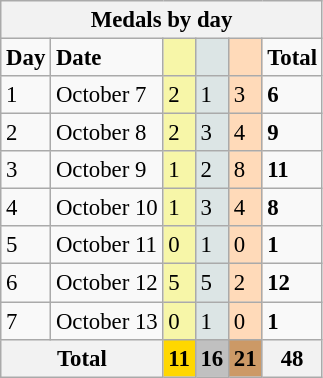<table class=wikitable style="font-size:95%;">
<tr>
<th colspan=7>Medals by day</th>
</tr>
<tr>
<td><strong>Day</strong></td>
<td><strong>Date</strong></td>
<td bgcolor=F7F6A8></td>
<td bgcolor=DCE5E5></td>
<td bgcolor=FFDAB9></td>
<td><strong>Total</strong></td>
</tr>
<tr>
<td>1</td>
<td>October 7</td>
<td bgcolor=F7F6A8>2</td>
<td bgcolor=DCE5E5>1</td>
<td bgcolor=FFDAB9>3</td>
<td><strong>6</strong></td>
</tr>
<tr>
<td>2</td>
<td>October 8</td>
<td bgcolor=F7F6A8>2</td>
<td bgcolor=DCE5E5>3</td>
<td bgcolor=FFDAB9>4</td>
<td><strong>9</strong></td>
</tr>
<tr>
<td>3</td>
<td>October 9</td>
<td bgcolor=F7F6A8>1</td>
<td bgcolor=DCE5E5>2</td>
<td bgcolor=FFDAB9>8</td>
<td><strong>11</strong></td>
</tr>
<tr>
<td>4</td>
<td>October 10</td>
<td bgcolor=F7F6A8>1</td>
<td bgcolor=DCE5E5>3</td>
<td bgcolor=FFDAB9>4</td>
<td><strong>8</strong></td>
</tr>
<tr>
<td>5</td>
<td>October 11</td>
<td bgcolor=F7F6A8>0</td>
<td bgcolor=DCE5E5>1</td>
<td bgcolor=FFDAB9>0</td>
<td><strong>1</strong></td>
</tr>
<tr>
<td>6</td>
<td>October 12</td>
<td bgcolor=F7F6A8>5</td>
<td bgcolor=DCE5E5>5</td>
<td bgcolor=FFDAB9>2</td>
<td><strong>12</strong></td>
</tr>
<tr>
<td>7</td>
<td>October 13</td>
<td bgcolor=F7F6A8>0</td>
<td bgcolor=DCE5E5>1</td>
<td bgcolor=FFDAB9>0</td>
<td><strong>1</strong></td>
</tr>
<tr>
<th colspan=2>Total</th>
<th style="background:gold;">11</th>
<th style="background:silver;">16</th>
<th style="background:#c96;">21</th>
<th>48</th>
</tr>
</table>
